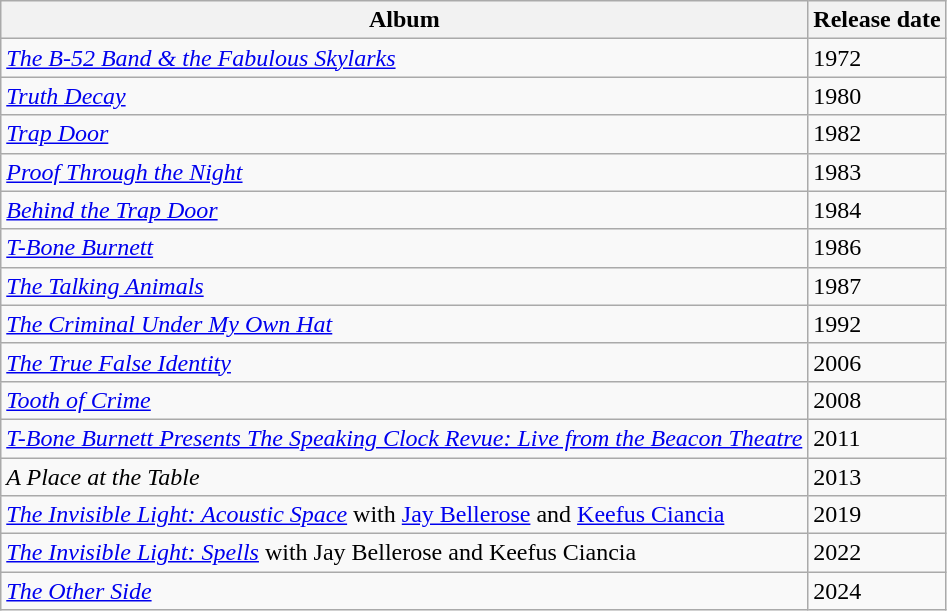<table class="wikitable sortable">
<tr>
<th>Album</th>
<th>Release date</th>
</tr>
<tr>
<td><em><a href='#'>The B-52 Band & the Fabulous Skylarks</a></em></td>
<td>1972</td>
</tr>
<tr>
<td><em><a href='#'>Truth Decay</a></em></td>
<td>1980</td>
</tr>
<tr>
<td><em><a href='#'>Trap Door</a></em></td>
<td>1982</td>
</tr>
<tr>
<td><em><a href='#'>Proof Through the Night</a></em></td>
<td>1983</td>
</tr>
<tr>
<td><em><a href='#'>Behind the Trap Door</a></em></td>
<td>1984</td>
</tr>
<tr>
<td><em><a href='#'>T-Bone Burnett</a></em></td>
<td>1986</td>
</tr>
<tr>
<td><em><a href='#'>The Talking Animals</a></em></td>
<td>1987</td>
</tr>
<tr>
<td><em><a href='#'>The Criminal Under My Own Hat</a></em></td>
<td>1992</td>
</tr>
<tr>
<td><em><a href='#'>The True False Identity</a></em></td>
<td>2006</td>
</tr>
<tr>
<td><em><a href='#'>Tooth of Crime</a></em></td>
<td>2008</td>
</tr>
<tr>
<td><em><a href='#'>T-Bone Burnett Presents The Speaking Clock Revue: Live from the Beacon Theatre</a></em></td>
<td>2011</td>
</tr>
<tr>
<td><em>A Place at the Table</em></td>
<td>2013</td>
</tr>
<tr>
<td><em><a href='#'>The Invisible Light: Acoustic Space</a></em> with <a href='#'>Jay Bellerose</a> and <a href='#'>Keefus Ciancia</a></td>
<td>2019</td>
</tr>
<tr>
<td><em><a href='#'>The Invisible Light: Spells</a></em> with Jay Bellerose and Keefus Ciancia</td>
<td>2022</td>
</tr>
<tr>
<td><em><a href='#'>The Other Side</a></em></td>
<td>2024</td>
</tr>
</table>
